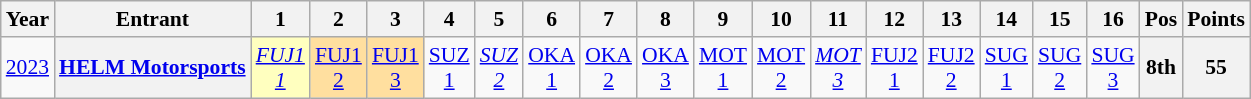<table class="wikitable" style="text-align:center; font-size:90%">
<tr>
<th>Year</th>
<th>Entrant</th>
<th>1</th>
<th>2</th>
<th>3</th>
<th>4</th>
<th>5</th>
<th>6</th>
<th>7</th>
<th>8</th>
<th>9</th>
<th>10</th>
<th>11</th>
<th>12</th>
<th>13</th>
<th>14</th>
<th>15</th>
<th>16</th>
<th>Pos</th>
<th>Points</th>
</tr>
<tr>
<td><a href='#'>2023</a></td>
<th><a href='#'>HELM Motorsports</a></th>
<td style="background:#ffffbf;"><em><a href='#'>FUJ1<br>1</a></em><br></td>
<td style="background:#ffdf9f;"><a href='#'>FUJ1<br>2</a><br></td>
<td style="background:#ffdf9f;"><a href='#'>FUJ1<br>3</a><br></td>
<td style="background:#;"><a href='#'>SUZ<br>1</a><br></td>
<td style="background:#;"><em><a href='#'>SUZ<br>2</a></em><br></td>
<td style="background:#;"><a href='#'>OKA<br>1</a><br></td>
<td style="background:#;"><a href='#'>OKA<br>2</a><br></td>
<td style="background:#;"><a href='#'>OKA<br>3</a><br></td>
<td style="background:#;"><a href='#'>MOT<br>1</a><br></td>
<td style="background:#;"><a href='#'>MOT<br>2</a><br></td>
<td style="background:#;"><em><a href='#'>MOT<br>3</a></em><br></td>
<td style="background:#;"><a href='#'>FUJ2<br>1</a><br></td>
<td style="background:#;"><a href='#'>FUJ2<br>2</a><br></td>
<td style="background:#;"><a href='#'>SUG<br>1</a><br></td>
<td style="background:#;"><a href='#'>SUG<br>2</a><br></td>
<td style="background:#;"><a href='#'>SUG<br>3</a><br></td>
<th>8th</th>
<th>55</th>
</tr>
</table>
